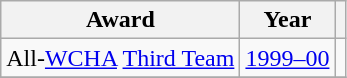<table class="wikitable">
<tr>
<th>Award</th>
<th>Year</th>
<th></th>
</tr>
<tr>
<td>All-<a href='#'>WCHA</a> <a href='#'>Third Team</a></td>
<td><a href='#'>1999–00</a></td>
<td></td>
</tr>
<tr>
</tr>
</table>
